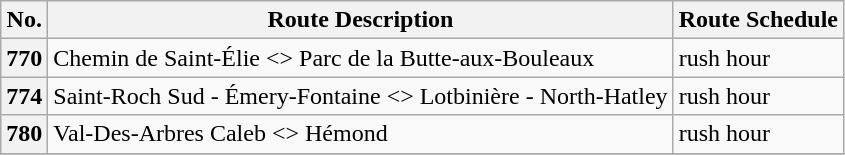<table class="wikitable">
<tr>
<th>No.</th>
<th>Route Description</th>
<th>Route Schedule</th>
</tr>
<tr>
<th>770</th>
<td>Chemin de Saint-Élie <> Parc de la Butte-aux-Bouleaux</td>
<td>rush hour</td>
</tr>
<tr>
<th>774</th>
<td>Saint-Roch Sud - Émery-Fontaine <> Lotbinière - North-Hatley</td>
<td>rush hour</td>
</tr>
<tr>
<th>780</th>
<td>Val-Des-Arbres Caleb <> Hémond</td>
<td>rush hour</td>
</tr>
<tr>
</tr>
</table>
